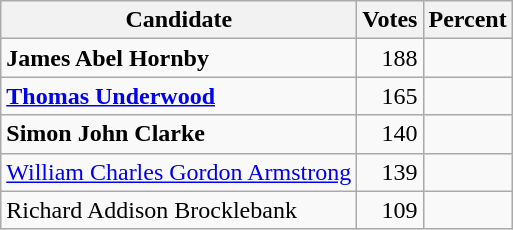<table class="wikitable">
<tr>
<th>Candidate</th>
<th>Votes</th>
<th>Percent</th>
</tr>
<tr>
<td style="font-weight:bold;">James Abel Hornby</td>
<td style="text-align:right;">188</td>
<td></td>
</tr>
<tr>
<td style="font-weight:bold;"><a href='#'>Thomas Underwood</a></td>
<td style="text-align:right;">165</td>
<td></td>
</tr>
<tr>
<td style="font-weight:bold;">Simon John Clarke</td>
<td style="text-align:right;">140</td>
<td></td>
</tr>
<tr>
<td><a href='#'>William Charles Gordon Armstrong</a></td>
<td style="text-align:right;">139</td>
<td></td>
</tr>
<tr>
<td>Richard Addison Brocklebank</td>
<td style="text-align:right;">109</td>
<td></td>
</tr>
</table>
